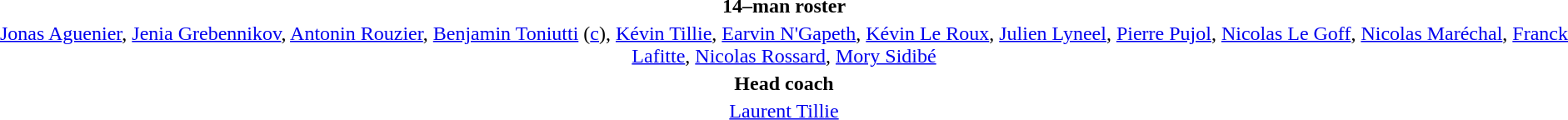<table style="text-align: center; margin-top: 2em; margin-left: auto; margin-right: auto">
<tr>
<td><strong>14–man roster</strong></td>
</tr>
<tr>
<td><a href='#'>Jonas Aguenier</a>, <a href='#'>Jenia Grebennikov</a>, <a href='#'>Antonin Rouzier</a>, <a href='#'>Benjamin Toniutti</a> (<a href='#'>c</a>), <a href='#'>Kévin Tillie</a>, <a href='#'>Earvin N'Gapeth</a>, <a href='#'>Kévin Le Roux</a>, <a href='#'>Julien Lyneel</a>, <a href='#'>Pierre Pujol</a>, <a href='#'>Nicolas Le Goff</a>, <a href='#'>Nicolas Maréchal</a>, <a href='#'>Franck Lafitte</a>, <a href='#'>Nicolas Rossard</a>, <a href='#'>Mory Sidibé</a></td>
</tr>
<tr>
<td><strong>Head coach</strong></td>
</tr>
<tr>
<td><a href='#'>Laurent Tillie</a></td>
</tr>
</table>
